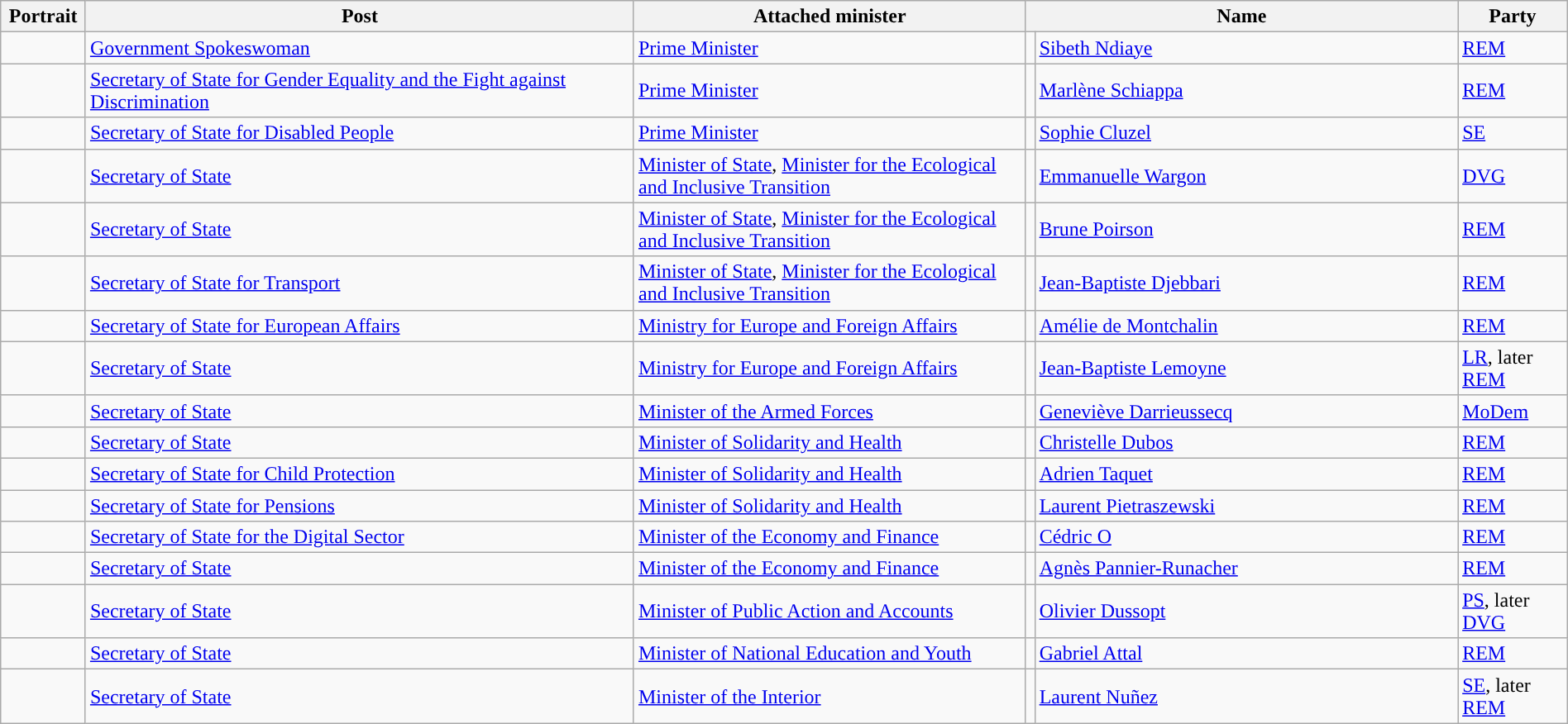<table class="wikitable sortable" style="width:100%;">
<tr>
<th class="unsortable">Portrait</th>
<th>Post</th>
<th>Attached minister</th>
<th colspan="2" scope="col" class="unsortable">Name</th>
<th>Party</th>
</tr>
<tr>
<td width="80"></td>
<td width=35%><a href='#'>Government Spokeswoman</a></td>
<td width=25%><a href='#'>Prime Minister</a></td>
<td style="background:"></td>
<td width=27%><a href='#'>Sibeth Ndiaye</a></td>
<td width=7%><a href='#'>REM</a></td>
</tr>
<tr>
<td width="80"></td>
<td width=35%><a href='#'>Secretary of State for Gender Equality and the Fight against Discrimination</a></td>
<td width=25%><a href='#'>Prime Minister</a></td>
<td style="background:"></td>
<td width=27%><a href='#'>Marlène Schiappa</a></td>
<td width=7%><a href='#'>REM</a></td>
</tr>
<tr>
<td width="80"></td>
<td width=35%><a href='#'>Secretary of State for Disabled People</a></td>
<td width=25%><a href='#'>Prime Minister</a></td>
<td style="background:"></td>
<td width=27%><a href='#'>Sophie Cluzel</a></td>
<td width=7%><a href='#'>SE</a></td>
</tr>
<tr>
<td width="80"></td>
<td width=35%><a href='#'>Secretary of State</a></td>
<td width=25%><a href='#'>Minister of State</a>, <a href='#'>Minister for the Ecological and Inclusive Transition</a></td>
<td style="background:"></td>
<td width=27%><a href='#'>Emmanuelle Wargon</a></td>
<td width=7%><a href='#'>DVG</a></td>
</tr>
<tr>
<td width="80"></td>
<td width=35%><a href='#'>Secretary of State</a></td>
<td width=25%><a href='#'>Minister of State</a>, <a href='#'>Minister for the Ecological and Inclusive Transition</a></td>
<td style="background:"></td>
<td width=27%><a href='#'>Brune Poirson</a></td>
<td width=7%><a href='#'>REM</a></td>
</tr>
<tr>
<td width="80"></td>
<td width=35%><a href='#'>Secretary of State for Transport</a></td>
<td width=25%><a href='#'>Minister of State</a>, <a href='#'>Minister for the Ecological and Inclusive Transition</a></td>
<td style="background:"></td>
<td width=27%><a href='#'>Jean-Baptiste Djebbari</a></td>
<td width=7%><a href='#'>REM</a></td>
</tr>
<tr>
<td width="80"></td>
<td width=35%><a href='#'>Secretary of State for European Affairs</a></td>
<td width=25%><a href='#'>Ministry for Europe and Foreign Affairs</a></td>
<td style="background:"></td>
<td width=27%><a href='#'>Amélie de Montchalin</a></td>
<td width=7%><a href='#'>REM</a></td>
</tr>
<tr>
<td width="80"></td>
<td width=35%><a href='#'>Secretary of State</a></td>
<td width=25%><a href='#'>Ministry for Europe and Foreign Affairs</a></td>
<td style="background:"></td>
<td width=27%><a href='#'>Jean-Baptiste Lemoyne</a></td>
<td width=7%><a href='#'>LR</a>, later <a href='#'>REM</a></td>
</tr>
<tr>
<td width="80"></td>
<td width=35%><a href='#'>Secretary of State</a></td>
<td width=25%><a href='#'>Minister of the Armed Forces</a></td>
<td style="background:"></td>
<td width=27%><a href='#'>Geneviève Darrieussecq</a></td>
<td width=7%><a href='#'>MoDem</a></td>
</tr>
<tr>
<td width="80"></td>
<td width=35%><a href='#'>Secretary of State</a></td>
<td width=25%><a href='#'>Minister of Solidarity and Health</a></td>
<td style="background:"></td>
<td width=27%><a href='#'>Christelle Dubos</a></td>
<td width=7%><a href='#'>REM</a></td>
</tr>
<tr>
<td width="80"></td>
<td width=35%><a href='#'>Secretary of State for Child Protection</a></td>
<td width=25%><a href='#'>Minister of Solidarity and Health</a></td>
<td style="background:"></td>
<td width=27%><a href='#'>Adrien Taquet</a></td>
<td width=7%><a href='#'>REM</a></td>
</tr>
<tr>
<td width="80"></td>
<td width=35%><a href='#'>Secretary of State for Pensions</a></td>
<td width=25%><a href='#'>Minister of Solidarity and Health</a></td>
<td style="background:"></td>
<td width=27%><a href='#'>Laurent Pietraszewski</a></td>
<td width=7%><a href='#'>REM</a></td>
</tr>
<tr>
<td width="80"></td>
<td width=35%><a href='#'>Secretary of State for the Digital Sector</a></td>
<td width=25%><a href='#'>Minister of the Economy and Finance</a></td>
<td style="background:"></td>
<td width=27%><a href='#'>Cédric O</a></td>
<td width=7%><a href='#'>REM</a></td>
</tr>
<tr>
<td width="80"></td>
<td width=35%><a href='#'>Secretary of State</a></td>
<td width=25%><a href='#'>Minister of the Economy and Finance</a></td>
<td style="background:"></td>
<td width=27%><a href='#'>Agnès Pannier-Runacher</a></td>
<td width=7%><a href='#'>REM</a></td>
</tr>
<tr>
<td width="80"></td>
<td width=35%><a href='#'>Secretary of State</a></td>
<td width=25%><a href='#'>Minister of Public Action and Accounts</a></td>
<td style="background:"></td>
<td width=27%><a href='#'>Olivier Dussopt</a></td>
<td width=7%><a href='#'>PS</a>, later <a href='#'>DVG</a></td>
</tr>
<tr>
<td width="80"></td>
<td width=35%><a href='#'>Secretary of State</a></td>
<td width=25%><a href='#'>Minister of National Education and Youth</a></td>
<td style="background:"></td>
<td width=27%><a href='#'>Gabriel Attal</a></td>
<td width=7%><a href='#'>REM</a></td>
</tr>
<tr>
<td width="80"></td>
<td width=35%><a href='#'>Secretary of State</a></td>
<td width=25%><a href='#'>Minister of the Interior</a></td>
<td style="background:"></td>
<td width=27%><a href='#'>Laurent Nuñez</a></td>
<td width=7%><a href='#'>SE</a>, later <a href='#'>REM</a></td>
</tr>
</table>
